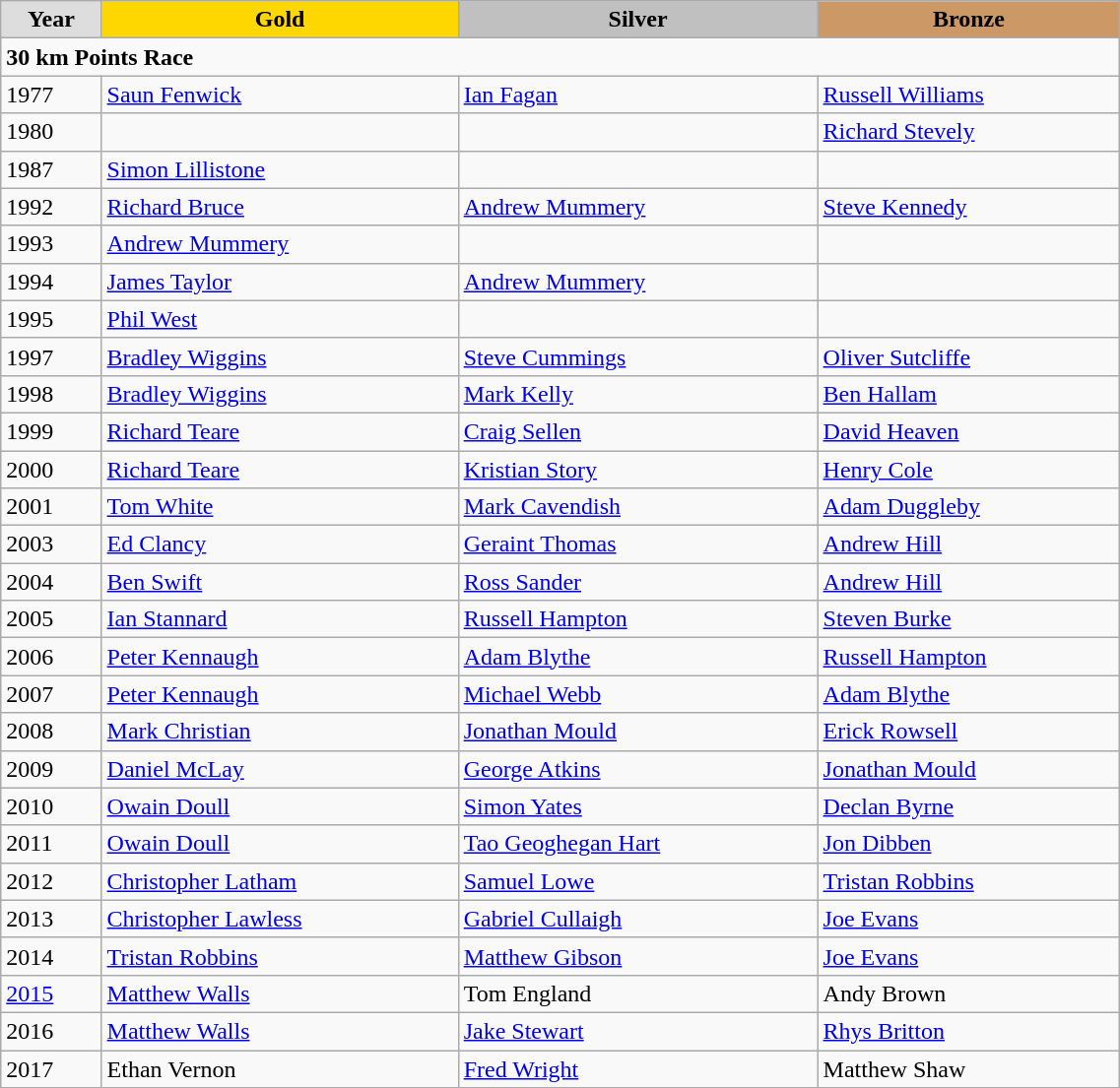<table class="wikitable" style="width: 60%; text-align:left;">
<tr style="text-align:center; font-weight:bold;">
<td style="background:#ddd; ">Year</td>
<td style="background:gold; ">Gold</td>
<td style="background:silver; ">Silver</td>
<td style="background:#c96; ">Bronze</td>
</tr>
<tr>
<td colspan=4><strong>30 km Points Race</strong></td>
</tr>
<tr>
<td>1977</td>
<td><a href='#'>Saun Fenwick</a></td>
<td><a href='#'>Ian Fagan</a></td>
<td><a href='#'>Russell Williams</a></td>
</tr>
<tr>
<td>1980</td>
<td></td>
<td></td>
<td><a href='#'>Richard Stevely</a></td>
</tr>
<tr>
<td>1987</td>
<td><a href='#'>Simon Lillistone</a></td>
<td></td>
<td></td>
</tr>
<tr>
<td>1992</td>
<td><a href='#'>Richard Bruce</a></td>
<td><a href='#'>Andrew Mummery</a></td>
<td><a href='#'>Steve Kennedy</a></td>
</tr>
<tr>
<td>1993</td>
<td><a href='#'>Andrew Mummery</a></td>
<td></td>
<td></td>
</tr>
<tr>
<td>1994</td>
<td><a href='#'>James Taylor</a></td>
<td><a href='#'>Andrew Mummery</a></td>
<td></td>
</tr>
<tr>
<td>1995</td>
<td><a href='#'>Phil West</a></td>
<td></td>
<td></td>
</tr>
<tr>
<td>1997</td>
<td><a href='#'>Bradley Wiggins</a></td>
<td><a href='#'>Steve Cummings</a></td>
<td><a href='#'>Oliver Sutcliffe</a></td>
</tr>
<tr>
<td>1998</td>
<td><a href='#'>Bradley Wiggins</a></td>
<td><a href='#'>Mark Kelly</a></td>
<td><a href='#'>Ben Hallam</a></td>
</tr>
<tr>
<td>1999</td>
<td><a href='#'>Richard Teare</a></td>
<td><a href='#'>Craig Sellen</a></td>
<td><a href='#'>David Heaven</a></td>
</tr>
<tr>
<td>2000</td>
<td><a href='#'>Richard Teare</a></td>
<td><a href='#'>Kristian Story</a></td>
<td><a href='#'>Henry Cole</a></td>
</tr>
<tr>
<td>2001</td>
<td><a href='#'>Tom White</a></td>
<td><a href='#'>Mark Cavendish</a></td>
<td><a href='#'>Adam Duggleby</a></td>
</tr>
<tr>
<td>2003</td>
<td><a href='#'>Ed Clancy</a></td>
<td><a href='#'>Geraint Thomas</a></td>
<td><a href='#'>Andrew Hill</a></td>
</tr>
<tr>
<td>2004</td>
<td><a href='#'>Ben Swift</a></td>
<td><a href='#'>Ross Sander</a></td>
<td><a href='#'>Andrew Hill</a></td>
</tr>
<tr>
<td>2005</td>
<td><a href='#'>Ian Stannard</a></td>
<td><a href='#'>Russell Hampton</a></td>
<td><a href='#'>Steven Burke</a></td>
</tr>
<tr>
<td>2006</td>
<td><a href='#'>Peter Kennaugh</a></td>
<td><a href='#'>Adam Blythe</a></td>
<td><a href='#'>Russell Hampton</a></td>
</tr>
<tr>
<td>2007</td>
<td><a href='#'>Peter Kennaugh</a></td>
<td><a href='#'>Michael Webb</a></td>
<td><a href='#'>Adam Blythe</a></td>
</tr>
<tr>
<td>2008</td>
<td><a href='#'>Mark Christian</a></td>
<td><a href='#'>Jonathan Mould</a></td>
<td><a href='#'>Erick Rowsell</a></td>
</tr>
<tr>
<td>2009</td>
<td><a href='#'>Daniel McLay</a></td>
<td><a href='#'>George Atkins</a></td>
<td><a href='#'>Jonathan Mould</a></td>
</tr>
<tr>
<td>2010</td>
<td><a href='#'>Owain Doull</a></td>
<td><a href='#'>Simon Yates</a></td>
<td><a href='#'>Declan Byrne</a></td>
</tr>
<tr>
<td>2011</td>
<td><a href='#'>Owain Doull</a></td>
<td><a href='#'>Tao Geoghegan Hart</a></td>
<td><a href='#'>Jon Dibben</a></td>
</tr>
<tr>
<td>2012</td>
<td><a href='#'>Christopher Latham</a></td>
<td><a href='#'>Samuel Lowe</a></td>
<td><a href='#'>Tristan Robbins</a></td>
</tr>
<tr>
<td>2013</td>
<td><a href='#'>Christopher Lawless</a></td>
<td><a href='#'>Gabriel Cullaigh</a></td>
<td><a href='#'>Joe Evans</a></td>
</tr>
<tr>
<td>2014</td>
<td><a href='#'>Tristan Robbins</a></td>
<td><a href='#'>Matthew Gibson</a></td>
<td><a href='#'>Joe Evans</a></td>
</tr>
<tr>
<td><a href='#'>2015</a></td>
<td><a href='#'>Matthew Walls</a></td>
<td>Tom England</td>
<td>Andy Brown</td>
</tr>
<tr>
<td>2016</td>
<td><a href='#'>Matthew Walls</a></td>
<td><a href='#'>Jake Stewart</a></td>
<td><a href='#'>Rhys Britton</a></td>
</tr>
<tr>
<td>2017</td>
<td>Ethan Vernon</td>
<td><a href='#'>Fred Wright</a></td>
<td>Matthew Shaw</td>
</tr>
</table>
